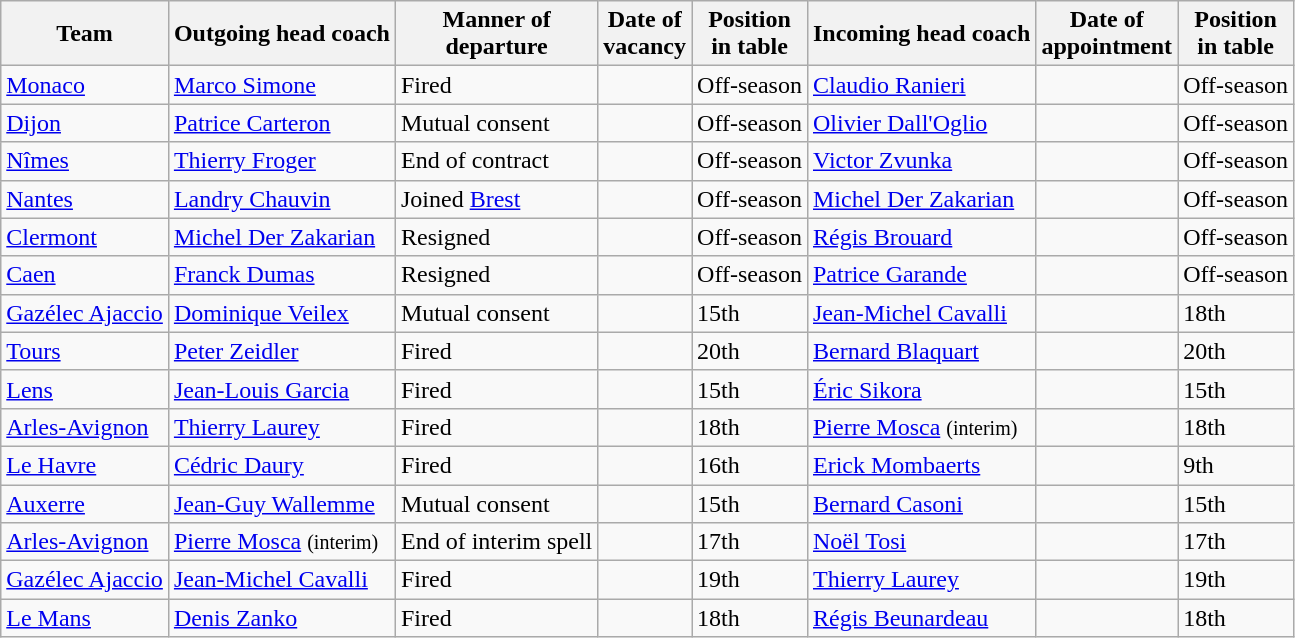<table class="wikitable sortable">
<tr>
<th>Team</th>
<th>Outgoing head coach</th>
<th>Manner of<br>departure</th>
<th>Date of<br>vacancy</th>
<th>Position<br>in table</th>
<th>Incoming head coach</th>
<th>Date of<br>appointment</th>
<th>Position<br>in table</th>
</tr>
<tr>
<td><a href='#'>Monaco</a></td>
<td> <a href='#'>Marco Simone</a></td>
<td>Fired</td>
<td></td>
<td>Off-season</td>
<td> <a href='#'>Claudio Ranieri</a></td>
<td></td>
<td>Off-season</td>
</tr>
<tr>
<td><a href='#'>Dijon</a></td>
<td> <a href='#'>Patrice Carteron</a></td>
<td>Mutual consent</td>
<td></td>
<td>Off-season</td>
<td> <a href='#'>Olivier Dall'Oglio</a></td>
<td></td>
<td>Off-season</td>
</tr>
<tr>
<td><a href='#'>Nîmes</a></td>
<td> <a href='#'>Thierry Froger</a></td>
<td>End of contract</td>
<td></td>
<td>Off-season</td>
<td> <a href='#'>Victor Zvunka</a></td>
<td></td>
<td>Off-season</td>
</tr>
<tr>
<td><a href='#'>Nantes</a></td>
<td> <a href='#'>Landry Chauvin</a></td>
<td>Joined <a href='#'>Brest</a></td>
<td></td>
<td>Off-season</td>
<td> <a href='#'>Michel Der Zakarian</a></td>
<td></td>
<td>Off-season</td>
</tr>
<tr>
<td><a href='#'>Clermont</a></td>
<td> <a href='#'>Michel Der Zakarian</a></td>
<td>Resigned</td>
<td></td>
<td>Off-season</td>
<td> <a href='#'>Régis Brouard</a></td>
<td></td>
<td>Off-season</td>
</tr>
<tr>
<td><a href='#'>Caen</a></td>
<td> <a href='#'>Franck Dumas</a></td>
<td>Resigned</td>
<td></td>
<td>Off-season</td>
<td> <a href='#'>Patrice Garande</a></td>
<td></td>
<td>Off-season</td>
</tr>
<tr>
<td><a href='#'>Gazélec Ajaccio</a></td>
<td> <a href='#'>Dominique Veilex</a></td>
<td>Mutual consent</td>
<td></td>
<td>15th</td>
<td> <a href='#'>Jean-Michel Cavalli</a></td>
<td></td>
<td>18th</td>
</tr>
<tr>
<td><a href='#'>Tours</a></td>
<td> <a href='#'>Peter Zeidler</a></td>
<td>Fired</td>
<td></td>
<td>20th</td>
<td> <a href='#'>Bernard Blaquart</a></td>
<td></td>
<td>20th</td>
</tr>
<tr>
<td><a href='#'>Lens</a></td>
<td> <a href='#'>Jean-Louis Garcia</a></td>
<td>Fired</td>
<td></td>
<td>15th</td>
<td> <a href='#'>Éric Sikora</a></td>
<td></td>
<td>15th</td>
</tr>
<tr>
<td><a href='#'>Arles-Avignon</a></td>
<td> <a href='#'>Thierry Laurey</a></td>
<td>Fired</td>
<td></td>
<td>18th</td>
<td> <a href='#'>Pierre Mosca</a> <small>(interim)</small></td>
<td></td>
<td>18th</td>
</tr>
<tr>
<td><a href='#'>Le Havre</a></td>
<td> <a href='#'>Cédric Daury</a></td>
<td>Fired</td>
<td></td>
<td>16th</td>
<td> <a href='#'>Erick Mombaerts</a></td>
<td></td>
<td>9th</td>
</tr>
<tr>
<td><a href='#'>Auxerre</a></td>
<td> <a href='#'>Jean-Guy Wallemme</a></td>
<td>Mutual consent</td>
<td></td>
<td>15th</td>
<td> <a href='#'>Bernard Casoni</a></td>
<td></td>
<td>15th</td>
</tr>
<tr>
<td><a href='#'>Arles-Avignon</a></td>
<td> <a href='#'>Pierre Mosca</a> <small>(interim)</small></td>
<td>End of interim spell</td>
<td></td>
<td>17th</td>
<td> <a href='#'>Noël Tosi</a></td>
<td></td>
<td>17th</td>
</tr>
<tr>
<td><a href='#'>Gazélec Ajaccio</a></td>
<td> <a href='#'>Jean-Michel Cavalli</a></td>
<td>Fired</td>
<td></td>
<td>19th</td>
<td> <a href='#'>Thierry Laurey</a></td>
<td></td>
<td>19th</td>
</tr>
<tr>
<td><a href='#'>Le Mans</a></td>
<td> <a href='#'>Denis Zanko</a></td>
<td>Fired</td>
<td></td>
<td>18th</td>
<td> <a href='#'>Régis Beunardeau</a></td>
<td></td>
<td>18th</td>
</tr>
</table>
